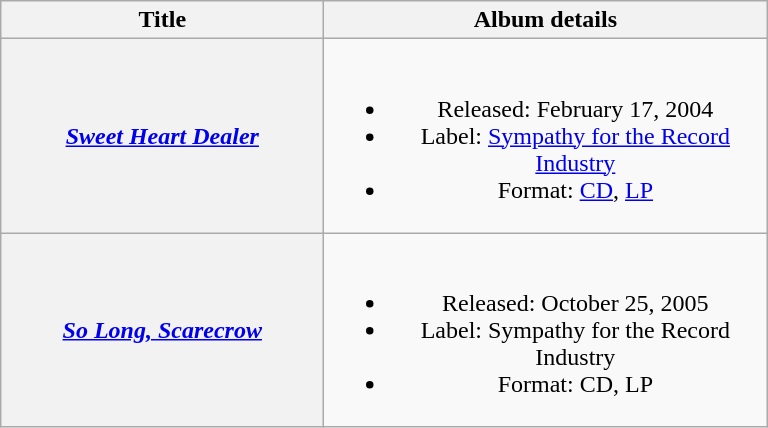<table class="wikitable plainrowheaders" style="text-align:center;" border="1">
<tr>
<th scope="col" style="width:13em;">Title</th>
<th scope="col" style="width:18em;">Album details</th>
</tr>
<tr>
<th scope="row"><em><a href='#'>Sweet Heart Dealer</a></em></th>
<td><br><ul><li>Released: February 17, 2004</li><li>Label: <a href='#'>Sympathy for the Record Industry</a></li><li>Format: <a href='#'>CD</a>, <a href='#'>LP</a></li></ul></td>
</tr>
<tr>
<th scope="row"><em><a href='#'>So Long, Scarecrow</a></em></th>
<td><br><ul><li>Released: October 25, 2005</li><li>Label: Sympathy for the Record Industry</li><li>Format: CD, LP</li></ul></td>
</tr>
</table>
